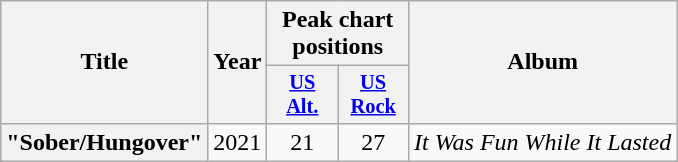<table class="wikitable plainrowheaders" style="text-align:center;">
<tr>
<th rowspan="2">Title</th>
<th rowspan="2">Year</th>
<th colspan="2">Peak chart positions</th>
<th rowspan="2">Album</th>
</tr>
<tr>
<th scope="col" style="width:3em;font-size:85%;"><a href='#'>US<br>Alt.</a><br></th>
<th scope="col" style="width:3em;font-size:85%;"><a href='#'>US<br>Rock</a><br></th>
</tr>
<tr>
<th scope="row">"Sober/Hungover"<br></th>
<td>2021</td>
<td>21</td>
<td>27</td>
<td><em>It Was Fun While It Lasted</em></td>
</tr>
</table>
